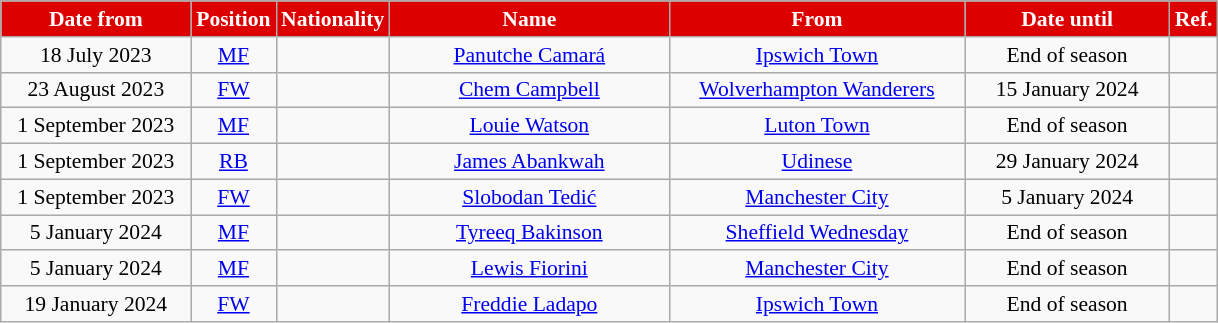<table class="wikitable"  style="text-align:center; font-size:90%; ">
<tr>
<th style="background:#DD0000; color:white; width:120px;">Date from</th>
<th style="background:#DD0000; color:white; width:50px;">Position</th>
<th style="background:#DD0000; color:white; width:50px;">Nationality</th>
<th style="background:#DD0000; color:white; width:180px;">Name</th>
<th style="background:#DD0000; color:white; width:190px;">From</th>
<th style="background:#DD0000; color:white; width:130px;">Date until</th>
<th style="background:#DD0000; color:white; width:25px;">Ref.</th>
</tr>
<tr>
<td>18 July 2023</td>
<td><a href='#'>MF</a></td>
<td></td>
<td><a href='#'>Panutche Camará</a></td>
<td> <a href='#'>Ipswich Town</a></td>
<td>End of season</td>
<td></td>
</tr>
<tr>
<td>23 August 2023</td>
<td><a href='#'>FW</a></td>
<td></td>
<td><a href='#'>Chem Campbell</a></td>
<td> <a href='#'>Wolverhampton Wanderers</a></td>
<td>15 January 2024</td>
<td></td>
</tr>
<tr>
<td>1 September 2023</td>
<td><a href='#'>MF</a></td>
<td></td>
<td><a href='#'>Louie Watson</a></td>
<td> <a href='#'>Luton Town</a></td>
<td>End of season</td>
<td></td>
</tr>
<tr>
<td>1 September 2023</td>
<td><a href='#'>RB</a></td>
<td></td>
<td><a href='#'>James Abankwah</a></td>
<td> <a href='#'>Udinese</a></td>
<td>29 January 2024</td>
<td></td>
</tr>
<tr>
<td>1 September 2023</td>
<td><a href='#'>FW</a></td>
<td></td>
<td><a href='#'>Slobodan Tedić</a></td>
<td> <a href='#'>Manchester City</a></td>
<td>5 January 2024</td>
<td></td>
</tr>
<tr>
<td>5 January 2024</td>
<td><a href='#'>MF</a></td>
<td></td>
<td><a href='#'>Tyreeq Bakinson</a></td>
<td> <a href='#'>Sheffield Wednesday</a></td>
<td>End of season</td>
<td></td>
</tr>
<tr>
<td>5 January 2024</td>
<td><a href='#'>MF</a></td>
<td></td>
<td><a href='#'>Lewis Fiorini</a></td>
<td> <a href='#'>Manchester City</a></td>
<td>End of season</td>
<td></td>
</tr>
<tr>
<td>19 January 2024</td>
<td><a href='#'>FW</a></td>
<td></td>
<td><a href='#'>Freddie Ladapo</a></td>
<td> <a href='#'>Ipswich Town</a></td>
<td>End of season</td>
<td></td>
</tr>
</table>
